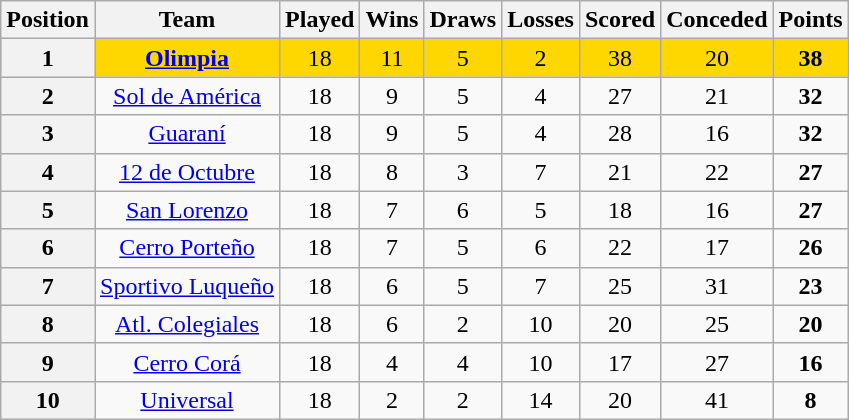<table class="wikitable" style="text-align:center">
<tr>
<th>Position</th>
<th>Team</th>
<th>Played</th>
<th>Wins</th>
<th>Draws</th>
<th>Losses</th>
<th>Scored</th>
<th>Conceded</th>
<th>Points</th>
</tr>
<tr style="background:gold;">
<th>1</th>
<td><strong><a href='#'>Olimpia</a></strong></td>
<td>18</td>
<td>11</td>
<td>5</td>
<td>2</td>
<td>38</td>
<td>20</td>
<td><strong>38</strong></td>
</tr>
<tr>
<th>2</th>
<td><a href='#'>Sol de América</a></td>
<td>18</td>
<td>9</td>
<td>5</td>
<td>4</td>
<td>27</td>
<td>21</td>
<td><strong>32</strong></td>
</tr>
<tr>
<th>3</th>
<td><a href='#'>Guaraní</a></td>
<td>18</td>
<td>9</td>
<td>5</td>
<td>4</td>
<td>28</td>
<td>16</td>
<td><strong>32</strong></td>
</tr>
<tr>
<th>4</th>
<td><a href='#'>12 de Octubre</a></td>
<td>18</td>
<td>8</td>
<td>3</td>
<td>7</td>
<td>21</td>
<td>22</td>
<td><strong>27</strong></td>
</tr>
<tr>
<th>5</th>
<td><a href='#'>San Lorenzo</a></td>
<td>18</td>
<td>7</td>
<td>6</td>
<td>5</td>
<td>18</td>
<td>16</td>
<td><strong>27</strong></td>
</tr>
<tr>
<th>6</th>
<td><a href='#'>Cerro Porteño</a></td>
<td>18</td>
<td>7</td>
<td>5</td>
<td>6</td>
<td>22</td>
<td>17</td>
<td><strong>26</strong></td>
</tr>
<tr>
<th>7</th>
<td><a href='#'>Sportivo Luqueño</a></td>
<td>18</td>
<td>6</td>
<td>5</td>
<td>7</td>
<td>25</td>
<td>31</td>
<td><strong>23</strong></td>
</tr>
<tr>
<th>8</th>
<td><a href='#'>Atl. Colegiales</a></td>
<td>18</td>
<td>6</td>
<td>2</td>
<td>10</td>
<td>20</td>
<td>25</td>
<td><strong>20</strong></td>
</tr>
<tr>
<th>9</th>
<td><a href='#'>Cerro Corá</a></td>
<td>18</td>
<td>4</td>
<td>4</td>
<td>10</td>
<td>17</td>
<td>27</td>
<td><strong>16</strong></td>
</tr>
<tr>
<th>10</th>
<td><a href='#'>Universal</a></td>
<td>18</td>
<td>2</td>
<td>2</td>
<td>14</td>
<td>20</td>
<td>41</td>
<td><strong>8</strong></td>
</tr>
</table>
